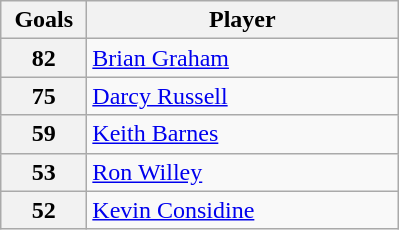<table class="wikitable" style="text-align:left;">
<tr>
<th width=50>Goals</th>
<th width=200>Player</th>
</tr>
<tr>
<th>82</th>
<td> <a href='#'>Brian Graham</a></td>
</tr>
<tr>
<th>75</th>
<td> <a href='#'>Darcy Russell</a></td>
</tr>
<tr>
<th>59</th>
<td> <a href='#'>Keith Barnes</a></td>
</tr>
<tr>
<th>53</th>
<td> <a href='#'>Ron Willey</a></td>
</tr>
<tr>
<th>52</th>
<td> <a href='#'>Kevin Considine</a></td>
</tr>
</table>
